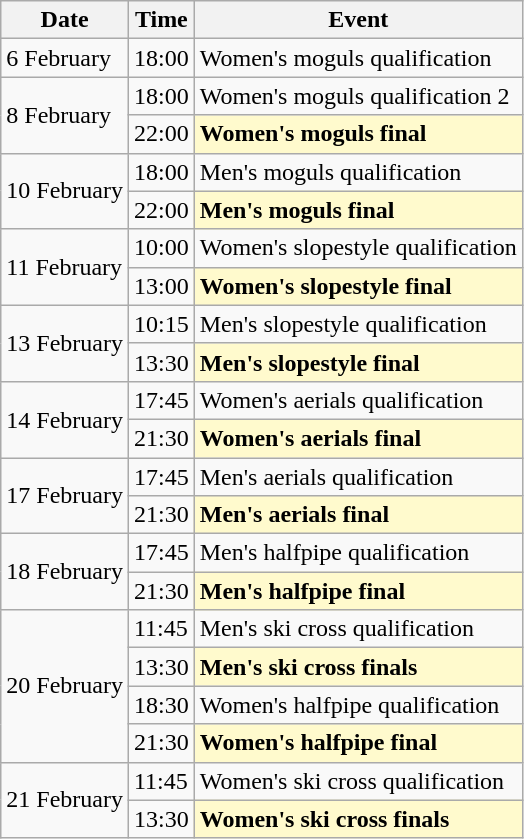<table class=wikitable>
<tr>
<th>Date</th>
<th>Time</th>
<th>Event</th>
</tr>
<tr>
<td>6 February</td>
<td>18:00</td>
<td>Women's moguls qualification</td>
</tr>
<tr>
<td rowspan=2>8 February</td>
<td>18:00</td>
<td>Women's moguls qualification 2</td>
</tr>
<tr>
<td>22:00</td>
<td style=background:lemonchiffon><strong>Women's moguls final</strong></td>
</tr>
<tr>
<td rowspan=2>10 February</td>
<td>18:00</td>
<td>Men's moguls qualification</td>
</tr>
<tr>
<td>22:00</td>
<td style=background:lemonchiffon><strong>Men's moguls final</strong></td>
</tr>
<tr>
<td rowspan=2>11 February</td>
<td>10:00</td>
<td>Women's slopestyle qualification</td>
</tr>
<tr>
<td>13:00</td>
<td style=background:lemonchiffon><strong>Women's slopestyle final</strong></td>
</tr>
<tr>
<td rowspan=2>13 February</td>
<td>10:15</td>
<td>Men's slopestyle qualification</td>
</tr>
<tr>
<td>13:30</td>
<td style=background:lemonchiffon><strong>Men's slopestyle final</strong></td>
</tr>
<tr>
<td rowspan=2>14 February</td>
<td>17:45</td>
<td>Women's aerials qualification</td>
</tr>
<tr>
<td>21:30</td>
<td style=background:lemonchiffon><strong>Women's aerials final</strong></td>
</tr>
<tr>
<td rowspan=2>17 February</td>
<td>17:45</td>
<td>Men's aerials qualification</td>
</tr>
<tr>
<td>21:30</td>
<td style=background:lemonchiffon><strong>Men's aerials final</strong></td>
</tr>
<tr>
<td rowspan=2>18 February</td>
<td>17:45</td>
<td>Men's halfpipe qualification</td>
</tr>
<tr>
<td>21:30</td>
<td style=background:lemonchiffon><strong>Men's halfpipe final</strong></td>
</tr>
<tr>
<td rowspan=4>20 February</td>
<td>11:45</td>
<td>Men's ski cross qualification</td>
</tr>
<tr>
<td>13:30</td>
<td style=background:lemonchiffon><strong>Men's ski cross finals</strong></td>
</tr>
<tr>
<td>18:30</td>
<td>Women's halfpipe qualification</td>
</tr>
<tr>
<td>21:30</td>
<td style=background:lemonchiffon><strong>Women's halfpipe final</strong></td>
</tr>
<tr>
<td rowspan=2>21 February</td>
<td>11:45</td>
<td>Women's ski cross qualification</td>
</tr>
<tr>
<td>13:30</td>
<td style=background:lemonchiffon><strong>Women's ski cross finals</strong></td>
</tr>
</table>
